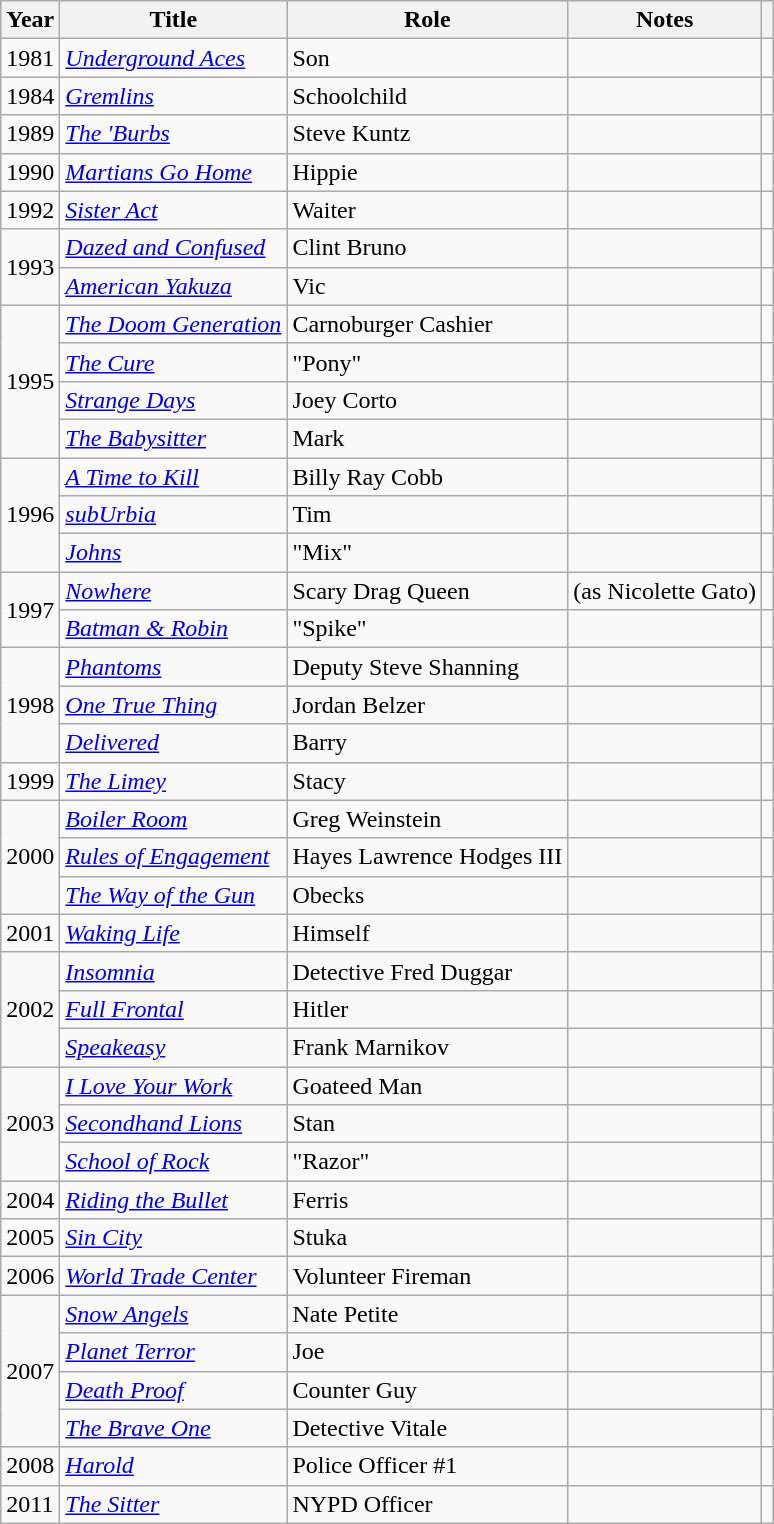<table class="wikitable sortable">
<tr>
<th>Year</th>
<th>Title</th>
<th>Role</th>
<th>Notes</th>
<th></th>
</tr>
<tr>
<td>1981</td>
<td><em><a href='#'>Underground Aces</a></em></td>
<td>Son</td>
<td></td>
<td></td>
</tr>
<tr>
<td>1984</td>
<td><em><a href='#'>Gremlins</a></em></td>
<td>Schoolchild</td>
<td></td>
<td></td>
</tr>
<tr>
<td>1989</td>
<td><em><a href='#'>The 'Burbs</a></em></td>
<td>Steve Kuntz</td>
<td></td>
<td></td>
</tr>
<tr>
<td>1990</td>
<td><em><a href='#'>Martians Go Home</a></em></td>
<td>Hippie</td>
<td></td>
<td></td>
</tr>
<tr>
<td>1992</td>
<td><em><a href='#'>Sister Act</a></em></td>
<td>Waiter</td>
<td></td>
<td></td>
</tr>
<tr>
<td rowspan=2>1993</td>
<td><em><a href='#'>Dazed and Confused</a></em></td>
<td>Clint Bruno</td>
<td></td>
<td></td>
</tr>
<tr>
<td><em><a href='#'>American Yakuza</a></em></td>
<td>Vic</td>
<td></td>
<td></td>
</tr>
<tr>
<td rowspan=4>1995</td>
<td><em><a href='#'>The Doom Generation</a></em></td>
<td>Carnoburger Cashier</td>
<td></td>
<td></td>
</tr>
<tr>
<td><em><a href='#'>The Cure</a></em></td>
<td>"Pony"</td>
<td></td>
<td></td>
</tr>
<tr>
<td><em><a href='#'>Strange Days</a></em></td>
<td>Joey Corto</td>
<td></td>
<td></td>
</tr>
<tr>
<td><em><a href='#'>The Babysitter</a></em></td>
<td>Mark</td>
<td></td>
<td></td>
</tr>
<tr>
<td rowspan=3>1996</td>
<td><em><a href='#'>A Time to Kill</a></em></td>
<td>Billy Ray Cobb</td>
<td></td>
<td></td>
</tr>
<tr>
<td><em><a href='#'>subUrbia</a></em></td>
<td>Tim</td>
<td></td>
<td></td>
</tr>
<tr>
<td><em><a href='#'>Johns</a></em></td>
<td>"Mix"</td>
<td></td>
<td></td>
</tr>
<tr>
<td rowspan=2>1997</td>
<td><em><a href='#'>Nowhere</a></em></td>
<td>Scary Drag Queen</td>
<td>(as Nicolette Gato)</td>
<td></td>
</tr>
<tr>
<td><em><a href='#'>Batman & Robin</a></em></td>
<td>"Spike"</td>
<td></td>
</tr>
<tr>
<td rowspan=3>1998</td>
<td><em><a href='#'>Phantoms</a></em></td>
<td>Deputy Steve Shanning</td>
<td></td>
<td></td>
</tr>
<tr>
<td><em><a href='#'>One True Thing</a></em></td>
<td>Jordan Belzer</td>
<td></td>
<td></td>
</tr>
<tr>
<td><em><a href='#'>Delivered</a></em></td>
<td>Barry</td>
<td></td>
<td></td>
</tr>
<tr>
<td>1999</td>
<td><em><a href='#'>The Limey</a></em></td>
<td>Stacy</td>
<td></td>
<td></td>
</tr>
<tr>
<td rowspan=3>2000</td>
<td><em><a href='#'>Boiler Room</a></em></td>
<td>Greg Weinstein</td>
<td></td>
<td></td>
</tr>
<tr>
<td><em><a href='#'>Rules of Engagement</a></em></td>
<td>Hayes Lawrence Hodges III</td>
<td></td>
<td></td>
</tr>
<tr>
<td><em><a href='#'>The Way of the Gun</a></em></td>
<td>Obecks</td>
<td></td>
<td></td>
</tr>
<tr>
<td>2001</td>
<td><em><a href='#'>Waking Life</a></em></td>
<td>Himself</td>
<td></td>
<td></td>
</tr>
<tr>
<td rowspan=3>2002</td>
<td><em><a href='#'>Insomnia</a></em></td>
<td>Detective Fred Duggar</td>
<td></td>
<td></td>
</tr>
<tr>
<td><em><a href='#'>Full Frontal</a></em></td>
<td>Hitler</td>
<td></td>
<td></td>
</tr>
<tr>
<td><em><a href='#'>Speakeasy</a></em></td>
<td>Frank Marnikov</td>
<td></td>
<td></td>
</tr>
<tr>
<td rowspan=3>2003</td>
<td><em><a href='#'>I Love Your Work</a></em></td>
<td>Goateed Man</td>
<td></td>
<td></td>
</tr>
<tr>
<td><em><a href='#'>Secondhand Lions</a></em></td>
<td>Stan</td>
<td></td>
<td></td>
</tr>
<tr>
<td><em><a href='#'>School of Rock</a></em></td>
<td>"Razor"</td>
<td></td>
<td></td>
</tr>
<tr>
<td>2004</td>
<td><em><a href='#'>Riding the Bullet</a></em></td>
<td>Ferris</td>
<td></td>
<td></td>
</tr>
<tr>
<td>2005</td>
<td><em><a href='#'>Sin City</a></em></td>
<td>Stuka</td>
<td></td>
<td></td>
</tr>
<tr>
<td>2006</td>
<td><em><a href='#'>World Trade Center</a></em></td>
<td>Volunteer Fireman</td>
<td></td>
<td></td>
</tr>
<tr>
<td rowspan=4>2007</td>
<td><em><a href='#'>Snow Angels</a></em></td>
<td>Nate Petite</td>
<td></td>
<td></td>
</tr>
<tr>
<td><em><a href='#'>Planet Terror</a></em></td>
<td>Joe</td>
<td></td>
<td></td>
</tr>
<tr>
<td><em><a href='#'>Death Proof</a></em></td>
<td>Counter Guy</td>
<td></td>
<td></td>
</tr>
<tr>
<td><em><a href='#'>The Brave One</a></em></td>
<td>Detective Vitale</td>
<td></td>
<td></td>
</tr>
<tr>
<td rowspan=1>2008</td>
<td><em><a href='#'>Harold</a></em></td>
<td>Police Officer #1</td>
<td></td>
</tr>
<tr>
<td>2011</td>
<td><em><a href='#'>The Sitter</a></em></td>
<td>NYPD Officer</td>
<td></td>
<td></td>
</tr>
</table>
